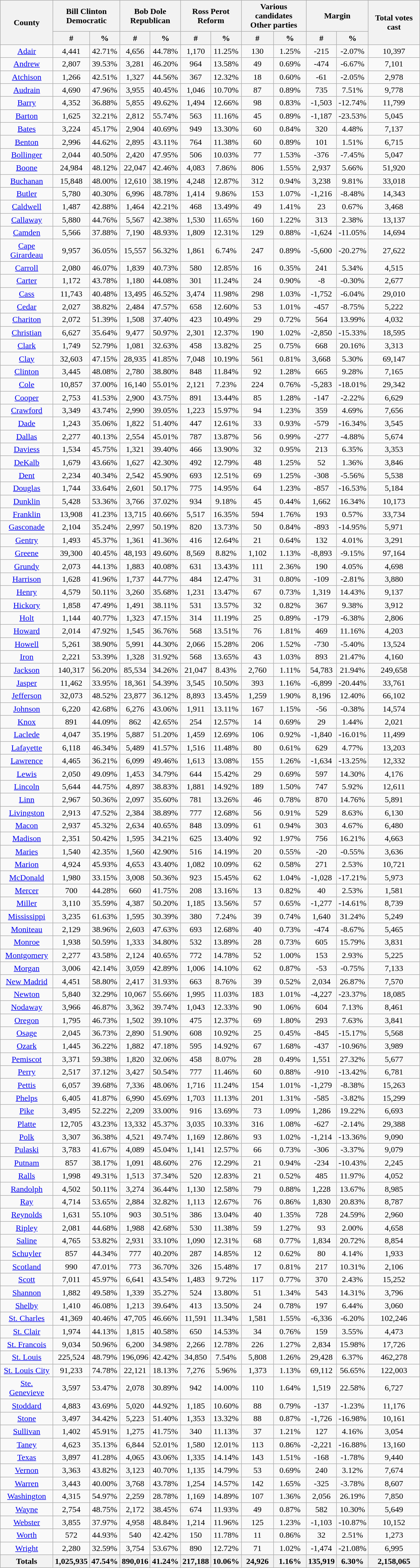<table width="65%"  class="wikitable sortable" style="text-align:center">
<tr>
<th style="text-align:center;" rowspan="2">County</th>
<th style="text-align:center;" colspan="2">Bill Clinton<br>Democratic</th>
<th style="text-align:center;" colspan="2">Bob Dole<br>Republican</th>
<th style="text-align:center;" colspan="2">Ross Perot<br>Reform</th>
<th style="text-align:center;" colspan="2">Various candidates<br>Other parties</th>
<th style="text-align:center;" colspan="2">Margin</th>
<th style="text-align:center;" rowspan="2">Total votes cast</th>
</tr>
<tr>
<th style="text-align:center;" data-sort-type="number">#</th>
<th style="text-align:center;" data-sort-type="number">%</th>
<th style="text-align:center;" data-sort-type="number">#</th>
<th style="text-align:center;" data-sort-type="number">%</th>
<th style="text-align:center;" data-sort-type="number">#</th>
<th style="text-align:center;" data-sort-type="number">%</th>
<th style="text-align:center;" data-sort-type="number">#</th>
<th style="text-align:center;" data-sort-type="number">%</th>
<th style="text-align:center;" data-sort-type="number">#</th>
<th style="text-align:center;" data-sort-type="number">%</th>
</tr>
<tr style="text-align:center;">
<td><a href='#'>Adair</a></td>
<td>4,441</td>
<td>42.71%</td>
<td>4,656</td>
<td>44.78%</td>
<td>1,170</td>
<td>11.25%</td>
<td>130</td>
<td>1.25%</td>
<td>-215</td>
<td>-2.07%</td>
<td>10,397</td>
</tr>
<tr style="text-align:center;">
<td><a href='#'>Andrew</a></td>
<td>2,807</td>
<td>39.53%</td>
<td>3,281</td>
<td>46.20%</td>
<td>964</td>
<td>13.58%</td>
<td>49</td>
<td>0.69%</td>
<td>-474</td>
<td>-6.67%</td>
<td>7,101</td>
</tr>
<tr style="text-align:center;">
<td><a href='#'>Atchison</a></td>
<td>1,266</td>
<td>42.51%</td>
<td>1,327</td>
<td>44.56%</td>
<td>367</td>
<td>12.32%</td>
<td>18</td>
<td>0.60%</td>
<td>-61</td>
<td>-2.05%</td>
<td>2,978</td>
</tr>
<tr style="text-align:center;">
<td><a href='#'>Audrain</a></td>
<td>4,690</td>
<td>47.96%</td>
<td>3,955</td>
<td>40.45%</td>
<td>1,046</td>
<td>10.70%</td>
<td>87</td>
<td>0.89%</td>
<td>735</td>
<td>7.51%</td>
<td>9,778</td>
</tr>
<tr style="text-align:center;">
<td><a href='#'>Barry</a></td>
<td>4,352</td>
<td>36.88%</td>
<td>5,855</td>
<td>49.62%</td>
<td>1,494</td>
<td>12.66%</td>
<td>98</td>
<td>0.83%</td>
<td>-1,503</td>
<td>-12.74%</td>
<td>11,799</td>
</tr>
<tr style="text-align:center;">
<td><a href='#'>Barton</a></td>
<td>1,625</td>
<td>32.21%</td>
<td>2,812</td>
<td>55.74%</td>
<td>563</td>
<td>11.16%</td>
<td>45</td>
<td>0.89%</td>
<td>-1,187</td>
<td>-23.53%</td>
<td>5,045</td>
</tr>
<tr style="text-align:center;">
<td><a href='#'>Bates</a></td>
<td>3,224</td>
<td>45.17%</td>
<td>2,904</td>
<td>40.69%</td>
<td>949</td>
<td>13.30%</td>
<td>60</td>
<td>0.84%</td>
<td>320</td>
<td>4.48%</td>
<td>7,137</td>
</tr>
<tr style="text-align:center;">
<td><a href='#'>Benton</a></td>
<td>2,996</td>
<td>44.62%</td>
<td>2,895</td>
<td>43.11%</td>
<td>764</td>
<td>11.38%</td>
<td>60</td>
<td>0.89%</td>
<td>101</td>
<td>1.51%</td>
<td>6,715</td>
</tr>
<tr style="text-align:center;">
<td><a href='#'>Bollinger</a></td>
<td>2,044</td>
<td>40.50%</td>
<td>2,420</td>
<td>47.95%</td>
<td>506</td>
<td>10.03%</td>
<td>77</td>
<td>1.53%</td>
<td>-376</td>
<td>-7.45%</td>
<td>5,047</td>
</tr>
<tr style="text-align:center;">
<td><a href='#'>Boone</a></td>
<td>24,984</td>
<td>48.12%</td>
<td>22,047</td>
<td>42.46%</td>
<td>4,083</td>
<td>7.86%</td>
<td>806</td>
<td>1.55%</td>
<td>2,937</td>
<td>5.66%</td>
<td>51,920</td>
</tr>
<tr style="text-align:center;">
<td><a href='#'>Buchanan</a></td>
<td>15,848</td>
<td>48.00%</td>
<td>12,610</td>
<td>38.19%</td>
<td>4,248</td>
<td>12.87%</td>
<td>312</td>
<td>0.94%</td>
<td>3,238</td>
<td>9.81%</td>
<td>33,018</td>
</tr>
<tr style="text-align:center;">
<td><a href='#'>Butler</a></td>
<td>5,780</td>
<td>40.30%</td>
<td>6,996</td>
<td>48.78%</td>
<td>1,414</td>
<td>9.86%</td>
<td>153</td>
<td>1.07%</td>
<td>-1,216</td>
<td>-8.48%</td>
<td>14,343</td>
</tr>
<tr style="text-align:center;">
<td><a href='#'>Caldwell</a></td>
<td>1,487</td>
<td>42.88%</td>
<td>1,464</td>
<td>42.21%</td>
<td>468</td>
<td>13.49%</td>
<td>49</td>
<td>1.41%</td>
<td>23</td>
<td>0.67%</td>
<td>3,468</td>
</tr>
<tr style="text-align:center;">
<td><a href='#'>Callaway</a></td>
<td>5,880</td>
<td>44.76%</td>
<td>5,567</td>
<td>42.38%</td>
<td>1,530</td>
<td>11.65%</td>
<td>160</td>
<td>1.22%</td>
<td>313</td>
<td>2.38%</td>
<td>13,137</td>
</tr>
<tr style="text-align:center;">
<td><a href='#'>Camden</a></td>
<td>5,566</td>
<td>37.88%</td>
<td>7,190</td>
<td>48.93%</td>
<td>1,809</td>
<td>12.31%</td>
<td>129</td>
<td>0.88%</td>
<td>-1,624</td>
<td>-11.05%</td>
<td>14,694</td>
</tr>
<tr style="text-align:center;">
<td><a href='#'>Cape Girardeau</a></td>
<td>9,957</td>
<td>36.05%</td>
<td>15,557</td>
<td>56.32%</td>
<td>1,861</td>
<td>6.74%</td>
<td>247</td>
<td>0.89%</td>
<td>-5,600</td>
<td>-20.27%</td>
<td>27,622</td>
</tr>
<tr style="text-align:center;">
<td><a href='#'>Carroll</a></td>
<td>2,080</td>
<td>46.07%</td>
<td>1,839</td>
<td>40.73%</td>
<td>580</td>
<td>12.85%</td>
<td>16</td>
<td>0.35%</td>
<td>241</td>
<td>5.34%</td>
<td>4,515</td>
</tr>
<tr style="text-align:center;">
<td><a href='#'>Carter</a></td>
<td>1,172</td>
<td>43.78%</td>
<td>1,180</td>
<td>44.08%</td>
<td>301</td>
<td>11.24%</td>
<td>24</td>
<td>0.90%</td>
<td>-8</td>
<td>-0.30%</td>
<td>2,677</td>
</tr>
<tr style="text-align:center;">
<td><a href='#'>Cass</a></td>
<td>11,743</td>
<td>40.48%</td>
<td>13,495</td>
<td>46.52%</td>
<td>3,474</td>
<td>11.98%</td>
<td>298</td>
<td>1.03%</td>
<td>-1,752</td>
<td>-6.04%</td>
<td>29,010</td>
</tr>
<tr style="text-align:center;">
<td><a href='#'>Cedar</a></td>
<td>2,027</td>
<td>38.82%</td>
<td>2,484</td>
<td>47.57%</td>
<td>658</td>
<td>12.60%</td>
<td>53</td>
<td>1.01%</td>
<td>-457</td>
<td>-8.75%</td>
<td>5,222</td>
</tr>
<tr style="text-align:center;">
<td><a href='#'>Chariton</a></td>
<td>2,072</td>
<td>51.39%</td>
<td>1,508</td>
<td>37.40%</td>
<td>423</td>
<td>10.49%</td>
<td>29</td>
<td>0.72%</td>
<td>564</td>
<td>13.99%</td>
<td>4,032</td>
</tr>
<tr style="text-align:center;">
<td><a href='#'>Christian</a></td>
<td>6,627</td>
<td>35.64%</td>
<td>9,477</td>
<td>50.97%</td>
<td>2,301</td>
<td>12.37%</td>
<td>190</td>
<td>1.02%</td>
<td>-2,850</td>
<td>-15.33%</td>
<td>18,595</td>
</tr>
<tr style="text-align:center;">
<td><a href='#'>Clark</a></td>
<td>1,749</td>
<td>52.79%</td>
<td>1,081</td>
<td>32.63%</td>
<td>458</td>
<td>13.82%</td>
<td>25</td>
<td>0.75%</td>
<td>668</td>
<td>20.16%</td>
<td>3,313</td>
</tr>
<tr style="text-align:center;">
<td><a href='#'>Clay</a></td>
<td>32,603</td>
<td>47.15%</td>
<td>28,935</td>
<td>41.85%</td>
<td>7,048</td>
<td>10.19%</td>
<td>561</td>
<td>0.81%</td>
<td>3,668</td>
<td>5.30%</td>
<td>69,147</td>
</tr>
<tr style="text-align:center;">
<td><a href='#'>Clinton</a></td>
<td>3,445</td>
<td>48.08%</td>
<td>2,780</td>
<td>38.80%</td>
<td>848</td>
<td>11.84%</td>
<td>92</td>
<td>1.28%</td>
<td>665</td>
<td>9.28%</td>
<td>7,165</td>
</tr>
<tr style="text-align:center;">
<td><a href='#'>Cole</a></td>
<td>10,857</td>
<td>37.00%</td>
<td>16,140</td>
<td>55.01%</td>
<td>2,121</td>
<td>7.23%</td>
<td>224</td>
<td>0.76%</td>
<td>-5,283</td>
<td>-18.01%</td>
<td>29,342</td>
</tr>
<tr style="text-align:center;">
<td><a href='#'>Cooper</a></td>
<td>2,753</td>
<td>41.53%</td>
<td>2,900</td>
<td>43.75%</td>
<td>891</td>
<td>13.44%</td>
<td>85</td>
<td>1.28%</td>
<td>-147</td>
<td>-2.22%</td>
<td>6,629</td>
</tr>
<tr style="text-align:center;">
<td><a href='#'>Crawford</a></td>
<td>3,349</td>
<td>43.74%</td>
<td>2,990</td>
<td>39.05%</td>
<td>1,223</td>
<td>15.97%</td>
<td>94</td>
<td>1.23%</td>
<td>359</td>
<td>4.69%</td>
<td>7,656</td>
</tr>
<tr style="text-align:center;">
<td><a href='#'>Dade</a></td>
<td>1,243</td>
<td>35.06%</td>
<td>1,822</td>
<td>51.40%</td>
<td>447</td>
<td>12.61%</td>
<td>33</td>
<td>0.93%</td>
<td>-579</td>
<td>-16.34%</td>
<td>3,545</td>
</tr>
<tr style="text-align:center;">
<td><a href='#'>Dallas</a></td>
<td>2,277</td>
<td>40.13%</td>
<td>2,554</td>
<td>45.01%</td>
<td>787</td>
<td>13.87%</td>
<td>56</td>
<td>0.99%</td>
<td>-277</td>
<td>-4.88%</td>
<td>5,674</td>
</tr>
<tr style="text-align:center;">
<td><a href='#'>Daviess</a></td>
<td>1,534</td>
<td>45.75%</td>
<td>1,321</td>
<td>39.40%</td>
<td>466</td>
<td>13.90%</td>
<td>32</td>
<td>0.95%</td>
<td>213</td>
<td>6.35%</td>
<td>3,353</td>
</tr>
<tr style="text-align:center;">
<td><a href='#'>DeKalb</a></td>
<td>1,679</td>
<td>43.66%</td>
<td>1,627</td>
<td>42.30%</td>
<td>492</td>
<td>12.79%</td>
<td>48</td>
<td>1.25%</td>
<td>52</td>
<td>1.36%</td>
<td>3,846</td>
</tr>
<tr style="text-align:center;">
<td><a href='#'>Dent</a></td>
<td>2,234</td>
<td>40.34%</td>
<td>2,542</td>
<td>45.90%</td>
<td>693</td>
<td>12.51%</td>
<td>69</td>
<td>1.25%</td>
<td>-308</td>
<td>-5.56%</td>
<td>5,538</td>
</tr>
<tr style="text-align:center;">
<td><a href='#'>Douglas</a></td>
<td>1,744</td>
<td>33.64%</td>
<td>2,601</td>
<td>50.17%</td>
<td>775</td>
<td>14.95%</td>
<td>64</td>
<td>1.23%</td>
<td>-857</td>
<td>-16.53%</td>
<td>5,184</td>
</tr>
<tr style="text-align:center;">
<td><a href='#'>Dunklin</a></td>
<td>5,428</td>
<td>53.36%</td>
<td>3,766</td>
<td>37.02%</td>
<td>934</td>
<td>9.18%</td>
<td>45</td>
<td>0.44%</td>
<td>1,662</td>
<td>16.34%</td>
<td>10,173</td>
</tr>
<tr style="text-align:center;">
<td><a href='#'>Franklin</a></td>
<td>13,908</td>
<td>41.23%</td>
<td>13,715</td>
<td>40.66%</td>
<td>5,517</td>
<td>16.35%</td>
<td>594</td>
<td>1.76%</td>
<td>193</td>
<td>0.57%</td>
<td>33,734</td>
</tr>
<tr style="text-align:center;">
<td><a href='#'>Gasconade</a></td>
<td>2,104</td>
<td>35.24%</td>
<td>2,997</td>
<td>50.19%</td>
<td>820</td>
<td>13.73%</td>
<td>50</td>
<td>0.84%</td>
<td>-893</td>
<td>-14.95%</td>
<td>5,971</td>
</tr>
<tr style="text-align:center;">
<td><a href='#'>Gentry</a></td>
<td>1,493</td>
<td>45.37%</td>
<td>1,361</td>
<td>41.36%</td>
<td>416</td>
<td>12.64%</td>
<td>21</td>
<td>0.64%</td>
<td>132</td>
<td>4.01%</td>
<td>3,291</td>
</tr>
<tr style="text-align:center;">
<td><a href='#'>Greene</a></td>
<td>39,300</td>
<td>40.45%</td>
<td>48,193</td>
<td>49.60%</td>
<td>8,569</td>
<td>8.82%</td>
<td>1,102</td>
<td>1.13%</td>
<td>-8,893</td>
<td>-9.15%</td>
<td>97,164</td>
</tr>
<tr style="text-align:center;">
<td><a href='#'>Grundy</a></td>
<td>2,073</td>
<td>44.13%</td>
<td>1,883</td>
<td>40.08%</td>
<td>631</td>
<td>13.43%</td>
<td>111</td>
<td>2.36%</td>
<td>190</td>
<td>4.05%</td>
<td>4,698</td>
</tr>
<tr style="text-align:center;">
<td><a href='#'>Harrison</a></td>
<td>1,628</td>
<td>41.96%</td>
<td>1,737</td>
<td>44.77%</td>
<td>484</td>
<td>12.47%</td>
<td>31</td>
<td>0.80%</td>
<td>-109</td>
<td>-2.81%</td>
<td>3,880</td>
</tr>
<tr style="text-align:center;">
<td><a href='#'>Henry</a></td>
<td>4,579</td>
<td>50.11%</td>
<td>3,260</td>
<td>35.68%</td>
<td>1,231</td>
<td>13.47%</td>
<td>67</td>
<td>0.73%</td>
<td>1,319</td>
<td>14.43%</td>
<td>9,137</td>
</tr>
<tr style="text-align:center;">
<td><a href='#'>Hickory</a></td>
<td>1,858</td>
<td>47.49%</td>
<td>1,491</td>
<td>38.11%</td>
<td>531</td>
<td>13.57%</td>
<td>32</td>
<td>0.82%</td>
<td>367</td>
<td>9.38%</td>
<td>3,912</td>
</tr>
<tr style="text-align:center;">
<td><a href='#'>Holt</a></td>
<td>1,144</td>
<td>40.77%</td>
<td>1,323</td>
<td>47.15%</td>
<td>314</td>
<td>11.19%</td>
<td>25</td>
<td>0.89%</td>
<td>-179</td>
<td>-6.38%</td>
<td>2,806</td>
</tr>
<tr style="text-align:center;">
<td><a href='#'>Howard</a></td>
<td>2,014</td>
<td>47.92%</td>
<td>1,545</td>
<td>36.76%</td>
<td>568</td>
<td>13.51%</td>
<td>76</td>
<td>1.81%</td>
<td>469</td>
<td>11.16%</td>
<td>4,203</td>
</tr>
<tr style="text-align:center;">
<td><a href='#'>Howell</a></td>
<td>5,261</td>
<td>38.90%</td>
<td>5,991</td>
<td>44.30%</td>
<td>2,066</td>
<td>15.28%</td>
<td>206</td>
<td>1.52%</td>
<td>-730</td>
<td>-5.40%</td>
<td>13,524</td>
</tr>
<tr style="text-align:center;">
<td><a href='#'>Iron</a></td>
<td>2,221</td>
<td>53.39%</td>
<td>1,328</td>
<td>31.92%</td>
<td>568</td>
<td>13.65%</td>
<td>43</td>
<td>1.03%</td>
<td>893</td>
<td>21.47%</td>
<td>4,160</td>
</tr>
<tr style="text-align:center;">
<td><a href='#'>Jackson</a></td>
<td>140,317</td>
<td>56.20%</td>
<td>85,534</td>
<td>34.26%</td>
<td>21,047</td>
<td>8.43%</td>
<td>2,760</td>
<td>1.11%</td>
<td>54,783</td>
<td>21.94%</td>
<td>249,658</td>
</tr>
<tr style="text-align:center;">
<td><a href='#'>Jasper</a></td>
<td>11,462</td>
<td>33.95%</td>
<td>18,361</td>
<td>54.39%</td>
<td>3,545</td>
<td>10.50%</td>
<td>393</td>
<td>1.16%</td>
<td>-6,899</td>
<td>-20.44%</td>
<td>33,761</td>
</tr>
<tr style="text-align:center;">
<td><a href='#'>Jefferson</a></td>
<td>32,073</td>
<td>48.52%</td>
<td>23,877</td>
<td>36.12%</td>
<td>8,893</td>
<td>13.45%</td>
<td>1,259</td>
<td>1.90%</td>
<td>8,196</td>
<td>12.40%</td>
<td>66,102</td>
</tr>
<tr style="text-align:center;">
<td><a href='#'>Johnson</a></td>
<td>6,220</td>
<td>42.68%</td>
<td>6,276</td>
<td>43.06%</td>
<td>1,911</td>
<td>13.11%</td>
<td>167</td>
<td>1.15%</td>
<td>-56</td>
<td>-0.38%</td>
<td>14,574</td>
</tr>
<tr style="text-align:center;">
<td><a href='#'>Knox</a></td>
<td>891</td>
<td>44.09%</td>
<td>862</td>
<td>42.65%</td>
<td>254</td>
<td>12.57%</td>
<td>14</td>
<td>0.69%</td>
<td>29</td>
<td>1.44%</td>
<td>2,021</td>
</tr>
<tr style="text-align:center;">
<td><a href='#'>Laclede</a></td>
<td>4,047</td>
<td>35.19%</td>
<td>5,887</td>
<td>51.20%</td>
<td>1,459</td>
<td>12.69%</td>
<td>106</td>
<td>0.92%</td>
<td>-1,840</td>
<td>-16.01%</td>
<td>11,499</td>
</tr>
<tr style="text-align:center;">
<td><a href='#'>Lafayette</a></td>
<td>6,118</td>
<td>46.34%</td>
<td>5,489</td>
<td>41.57%</td>
<td>1,516</td>
<td>11.48%</td>
<td>80</td>
<td>0.61%</td>
<td>629</td>
<td>4.77%</td>
<td>13,203</td>
</tr>
<tr style="text-align:center;">
<td><a href='#'>Lawrence</a></td>
<td>4,465</td>
<td>36.21%</td>
<td>6,099</td>
<td>49.46%</td>
<td>1,613</td>
<td>13.08%</td>
<td>155</td>
<td>1.26%</td>
<td>-1,634</td>
<td>-13.25%</td>
<td>12,332</td>
</tr>
<tr style="text-align:center;">
<td><a href='#'>Lewis</a></td>
<td>2,050</td>
<td>49.09%</td>
<td>1,453</td>
<td>34.79%</td>
<td>644</td>
<td>15.42%</td>
<td>29</td>
<td>0.69%</td>
<td>597</td>
<td>14.30%</td>
<td>4,176</td>
</tr>
<tr style="text-align:center;">
<td><a href='#'>Lincoln</a></td>
<td>5,644</td>
<td>44.75%</td>
<td>4,897</td>
<td>38.83%</td>
<td>1,881</td>
<td>14.92%</td>
<td>189</td>
<td>1.50%</td>
<td>747</td>
<td>5.92%</td>
<td>12,611</td>
</tr>
<tr style="text-align:center;">
<td><a href='#'>Linn</a></td>
<td>2,967</td>
<td>50.36%</td>
<td>2,097</td>
<td>35.60%</td>
<td>781</td>
<td>13.26%</td>
<td>46</td>
<td>0.78%</td>
<td>870</td>
<td>14.76%</td>
<td>5,891</td>
</tr>
<tr style="text-align:center;">
<td><a href='#'>Livingston</a></td>
<td>2,913</td>
<td>47.52%</td>
<td>2,384</td>
<td>38.89%</td>
<td>777</td>
<td>12.68%</td>
<td>56</td>
<td>0.91%</td>
<td>529</td>
<td>8.63%</td>
<td>6,130</td>
</tr>
<tr style="text-align:center;">
<td><a href='#'>Macon</a></td>
<td>2,937</td>
<td>45.32%</td>
<td>2,634</td>
<td>40.65%</td>
<td>848</td>
<td>13.09%</td>
<td>61</td>
<td>0.94%</td>
<td>303</td>
<td>4.67%</td>
<td>6,480</td>
</tr>
<tr style="text-align:center;">
<td><a href='#'>Madison</a></td>
<td>2,351</td>
<td>50.42%</td>
<td>1,595</td>
<td>34.21%</td>
<td>625</td>
<td>13.40%</td>
<td>92</td>
<td>1.97%</td>
<td>756</td>
<td>16.21%</td>
<td>4,663</td>
</tr>
<tr style="text-align:center;">
<td><a href='#'>Maries</a></td>
<td>1,540</td>
<td>42.35%</td>
<td>1,560</td>
<td>42.90%</td>
<td>516</td>
<td>14.19%</td>
<td>20</td>
<td>0.55%</td>
<td>-20</td>
<td>-0.55%</td>
<td>3,636</td>
</tr>
<tr style="text-align:center;">
<td><a href='#'>Marion</a></td>
<td>4,924</td>
<td>45.93%</td>
<td>4,653</td>
<td>43.40%</td>
<td>1,082</td>
<td>10.09%</td>
<td>62</td>
<td>0.58%</td>
<td>271</td>
<td>2.53%</td>
<td>10,721</td>
</tr>
<tr style="text-align:center;">
<td><a href='#'>McDonald</a></td>
<td>1,980</td>
<td>33.15%</td>
<td>3,008</td>
<td>50.36%</td>
<td>923</td>
<td>15.45%</td>
<td>62</td>
<td>1.04%</td>
<td>-1,028</td>
<td>-17.21%</td>
<td>5,973</td>
</tr>
<tr style="text-align:center;">
<td><a href='#'>Mercer</a></td>
<td>700</td>
<td>44.28%</td>
<td>660</td>
<td>41.75%</td>
<td>208</td>
<td>13.16%</td>
<td>13</td>
<td>0.82%</td>
<td>40</td>
<td>2.53%</td>
<td>1,581</td>
</tr>
<tr style="text-align:center;">
<td><a href='#'>Miller</a></td>
<td>3,110</td>
<td>35.59%</td>
<td>4,387</td>
<td>50.20%</td>
<td>1,185</td>
<td>13.56%</td>
<td>57</td>
<td>0.65%</td>
<td>-1,277</td>
<td>-14.61%</td>
<td>8,739</td>
</tr>
<tr style="text-align:center;">
<td><a href='#'>Mississippi</a></td>
<td>3,235</td>
<td>61.63%</td>
<td>1,595</td>
<td>30.39%</td>
<td>380</td>
<td>7.24%</td>
<td>39</td>
<td>0.74%</td>
<td>1,640</td>
<td>31.24%</td>
<td>5,249</td>
</tr>
<tr style="text-align:center;">
<td><a href='#'>Moniteau</a></td>
<td>2,129</td>
<td>38.96%</td>
<td>2,603</td>
<td>47.63%</td>
<td>693</td>
<td>12.68%</td>
<td>40</td>
<td>0.73%</td>
<td>-474</td>
<td>-8.67%</td>
<td>5,465</td>
</tr>
<tr style="text-align:center;">
<td><a href='#'>Monroe</a></td>
<td>1,938</td>
<td>50.59%</td>
<td>1,333</td>
<td>34.80%</td>
<td>532</td>
<td>13.89%</td>
<td>28</td>
<td>0.73%</td>
<td>605</td>
<td>15.79%</td>
<td>3,831</td>
</tr>
<tr style="text-align:center;">
<td><a href='#'>Montgomery</a></td>
<td>2,277</td>
<td>43.58%</td>
<td>2,124</td>
<td>40.65%</td>
<td>772</td>
<td>14.78%</td>
<td>52</td>
<td>1.00%</td>
<td>153</td>
<td>2.93%</td>
<td>5,225</td>
</tr>
<tr style="text-align:center;">
<td><a href='#'>Morgan</a></td>
<td>3,006</td>
<td>42.14%</td>
<td>3,059</td>
<td>42.89%</td>
<td>1,006</td>
<td>14.10%</td>
<td>62</td>
<td>0.87%</td>
<td>-53</td>
<td>-0.75%</td>
<td>7,133</td>
</tr>
<tr style="text-align:center;">
<td><a href='#'>New Madrid</a></td>
<td>4,451</td>
<td>58.80%</td>
<td>2,417</td>
<td>31.93%</td>
<td>663</td>
<td>8.76%</td>
<td>39</td>
<td>0.52%</td>
<td>2,034</td>
<td>26.87%</td>
<td>7,570</td>
</tr>
<tr style="text-align:center;">
<td><a href='#'>Newton</a></td>
<td>5,840</td>
<td>32.29%</td>
<td>10,067</td>
<td>55.66%</td>
<td>1,995</td>
<td>11.03%</td>
<td>183</td>
<td>1.01%</td>
<td>-4,227</td>
<td>-23.37%</td>
<td>18,085</td>
</tr>
<tr style="text-align:center;">
<td><a href='#'>Nodaway</a></td>
<td>3,966</td>
<td>46.87%</td>
<td>3,362</td>
<td>39.74%</td>
<td>1,043</td>
<td>12.33%</td>
<td>90</td>
<td>1.06%</td>
<td>604</td>
<td>7.13%</td>
<td>8,461</td>
</tr>
<tr style="text-align:center;">
<td><a href='#'>Oregon</a></td>
<td>1,795</td>
<td>46.73%</td>
<td>1,502</td>
<td>39.10%</td>
<td>475</td>
<td>12.37%</td>
<td>69</td>
<td>1.80%</td>
<td>293</td>
<td>7.63%</td>
<td>3,841</td>
</tr>
<tr style="text-align:center;">
<td><a href='#'>Osage</a></td>
<td>2,045</td>
<td>36.73%</td>
<td>2,890</td>
<td>51.90%</td>
<td>608</td>
<td>10.92%</td>
<td>25</td>
<td>0.45%</td>
<td>-845</td>
<td>-15.17%</td>
<td>5,568</td>
</tr>
<tr style="text-align:center;">
<td><a href='#'>Ozark</a></td>
<td>1,445</td>
<td>36.22%</td>
<td>1,882</td>
<td>47.18%</td>
<td>595</td>
<td>14.92%</td>
<td>67</td>
<td>1.68%</td>
<td>-437</td>
<td>-10.96%</td>
<td>3,989</td>
</tr>
<tr style="text-align:center;">
<td><a href='#'>Pemiscot</a></td>
<td>3,371</td>
<td>59.38%</td>
<td>1,820</td>
<td>32.06%</td>
<td>458</td>
<td>8.07%</td>
<td>28</td>
<td>0.49%</td>
<td>1,551</td>
<td>27.32%</td>
<td>5,677</td>
</tr>
<tr style="text-align:center;">
<td><a href='#'>Perry</a></td>
<td>2,517</td>
<td>37.12%</td>
<td>3,427</td>
<td>50.54%</td>
<td>777</td>
<td>11.46%</td>
<td>60</td>
<td>0.88%</td>
<td>-910</td>
<td>-13.42%</td>
<td>6,781</td>
</tr>
<tr style="text-align:center;">
<td><a href='#'>Pettis</a></td>
<td>6,057</td>
<td>39.68%</td>
<td>7,336</td>
<td>48.06%</td>
<td>1,716</td>
<td>11.24%</td>
<td>154</td>
<td>1.01%</td>
<td>-1,279</td>
<td>-8.38%</td>
<td>15,263</td>
</tr>
<tr style="text-align:center;">
<td><a href='#'>Phelps</a></td>
<td>6,405</td>
<td>41.87%</td>
<td>6,990</td>
<td>45.69%</td>
<td>1,703</td>
<td>11.13%</td>
<td>201</td>
<td>1.31%</td>
<td>-585</td>
<td>-3.82%</td>
<td>15,299</td>
</tr>
<tr style="text-align:center;">
<td><a href='#'>Pike</a></td>
<td>3,495</td>
<td>52.22%</td>
<td>2,209</td>
<td>33.00%</td>
<td>916</td>
<td>13.69%</td>
<td>73</td>
<td>1.09%</td>
<td>1,286</td>
<td>19.22%</td>
<td>6,693</td>
</tr>
<tr style="text-align:center;">
<td><a href='#'>Platte</a></td>
<td>12,705</td>
<td>43.23%</td>
<td>13,332</td>
<td>45.37%</td>
<td>3,035</td>
<td>10.33%</td>
<td>316</td>
<td>1.08%</td>
<td>-627</td>
<td>-2.14%</td>
<td>29,388</td>
</tr>
<tr style="text-align:center;">
<td><a href='#'>Polk</a></td>
<td>3,307</td>
<td>36.38%</td>
<td>4,521</td>
<td>49.74%</td>
<td>1,169</td>
<td>12.86%</td>
<td>93</td>
<td>1.02%</td>
<td>-1,214</td>
<td>-13.36%</td>
<td>9,090</td>
</tr>
<tr style="text-align:center;">
<td><a href='#'>Pulaski</a></td>
<td>3,783</td>
<td>41.67%</td>
<td>4,089</td>
<td>45.04%</td>
<td>1,141</td>
<td>12.57%</td>
<td>66</td>
<td>0.73%</td>
<td>-306</td>
<td>-3.37%</td>
<td>9,079</td>
</tr>
<tr style="text-align:center;">
<td><a href='#'>Putnam</a></td>
<td>857</td>
<td>38.17%</td>
<td>1,091</td>
<td>48.60%</td>
<td>276</td>
<td>12.29%</td>
<td>21</td>
<td>0.94%</td>
<td>-234</td>
<td>-10.43%</td>
<td>2,245</td>
</tr>
<tr style="text-align:center;">
<td><a href='#'>Ralls</a></td>
<td>1,998</td>
<td>49.31%</td>
<td>1,513</td>
<td>37.34%</td>
<td>520</td>
<td>12.83%</td>
<td>21</td>
<td>0.52%</td>
<td>485</td>
<td>11.97%</td>
<td>4,052</td>
</tr>
<tr style="text-align:center;">
<td><a href='#'>Randolph</a></td>
<td>4,502</td>
<td>50.11%</td>
<td>3,274</td>
<td>36.44%</td>
<td>1,130</td>
<td>12.58%</td>
<td>79</td>
<td>0.88%</td>
<td>1,228</td>
<td>13.67%</td>
<td>8,985</td>
</tr>
<tr style="text-align:center;">
<td><a href='#'>Ray</a></td>
<td>4,714</td>
<td>53.65%</td>
<td>2,884</td>
<td>32.82%</td>
<td>1,113</td>
<td>12.67%</td>
<td>76</td>
<td>0.86%</td>
<td>1,830</td>
<td>20.83%</td>
<td>8,787</td>
</tr>
<tr style="text-align:center;">
<td><a href='#'>Reynolds</a></td>
<td>1,631</td>
<td>55.10%</td>
<td>903</td>
<td>30.51%</td>
<td>386</td>
<td>13.04%</td>
<td>40</td>
<td>1.35%</td>
<td>728</td>
<td>24.59%</td>
<td>2,960</td>
</tr>
<tr style="text-align:center;">
<td><a href='#'>Ripley</a></td>
<td>2,081</td>
<td>44.68%</td>
<td>1,988</td>
<td>42.68%</td>
<td>530</td>
<td>11.38%</td>
<td>59</td>
<td>1.27%</td>
<td>93</td>
<td>2.00%</td>
<td>4,658</td>
</tr>
<tr style="text-align:center;">
<td><a href='#'>Saline</a></td>
<td>4,765</td>
<td>53.82%</td>
<td>2,931</td>
<td>33.10%</td>
<td>1,090</td>
<td>12.31%</td>
<td>68</td>
<td>0.77%</td>
<td>1,834</td>
<td>20.72%</td>
<td>8,854</td>
</tr>
<tr style="text-align:center;">
<td><a href='#'>Schuyler</a></td>
<td>857</td>
<td>44.34%</td>
<td>777</td>
<td>40.20%</td>
<td>287</td>
<td>14.85%</td>
<td>12</td>
<td>0.62%</td>
<td>80</td>
<td>4.14%</td>
<td>1,933</td>
</tr>
<tr style="text-align:center;">
<td><a href='#'>Scotland</a></td>
<td>990</td>
<td>47.01%</td>
<td>773</td>
<td>36.70%</td>
<td>326</td>
<td>15.48%</td>
<td>17</td>
<td>0.81%</td>
<td>217</td>
<td>10.31%</td>
<td>2,106</td>
</tr>
<tr style="text-align:center;">
<td><a href='#'>Scott</a></td>
<td>7,011</td>
<td>45.97%</td>
<td>6,641</td>
<td>43.54%</td>
<td>1,483</td>
<td>9.72%</td>
<td>117</td>
<td>0.77%</td>
<td>370</td>
<td>2.43%</td>
<td>15,252</td>
</tr>
<tr style="text-align:center;">
<td><a href='#'>Shannon</a></td>
<td>1,882</td>
<td>49.58%</td>
<td>1,339</td>
<td>35.27%</td>
<td>524</td>
<td>13.80%</td>
<td>51</td>
<td>1.34%</td>
<td>543</td>
<td>14.31%</td>
<td>3,796</td>
</tr>
<tr style="text-align:center;">
<td><a href='#'>Shelby</a></td>
<td>1,410</td>
<td>46.08%</td>
<td>1,213</td>
<td>39.64%</td>
<td>413</td>
<td>13.50%</td>
<td>24</td>
<td>0.78%</td>
<td>197</td>
<td>6.44%</td>
<td>3,060</td>
</tr>
<tr style="text-align:center;">
<td><a href='#'>St. Charles</a></td>
<td>41,369</td>
<td>40.46%</td>
<td>47,705</td>
<td>46.66%</td>
<td>11,591</td>
<td>11.34%</td>
<td>1,581</td>
<td>1.55%</td>
<td>-6,336</td>
<td>-6.20%</td>
<td>102,246</td>
</tr>
<tr style="text-align:center;">
<td><a href='#'>St. Clair</a></td>
<td>1,974</td>
<td>44.13%</td>
<td>1,815</td>
<td>40.58%</td>
<td>650</td>
<td>14.53%</td>
<td>34</td>
<td>0.76%</td>
<td>159</td>
<td>3.55%</td>
<td>4,473</td>
</tr>
<tr style="text-align:center;">
<td><a href='#'>St. Francois</a></td>
<td>9,034</td>
<td>50.96%</td>
<td>6,200</td>
<td>34.98%</td>
<td>2,266</td>
<td>12.78%</td>
<td>226</td>
<td>1.27%</td>
<td>2,834</td>
<td>15.98%</td>
<td>17,726</td>
</tr>
<tr style="text-align:center;">
<td><a href='#'>St. Louis</a></td>
<td>225,524</td>
<td>48.79%</td>
<td>196,096</td>
<td>42.42%</td>
<td>34,850</td>
<td>7.54%</td>
<td>5,808</td>
<td>1.26%</td>
<td>29,428</td>
<td>6.37%</td>
<td>462,278</td>
</tr>
<tr style="text-align:center;">
<td><a href='#'>St. Louis City</a></td>
<td>91,233</td>
<td>74.78%</td>
<td>22,121</td>
<td>18.13%</td>
<td>7,276</td>
<td>5.96%</td>
<td>1,373</td>
<td>1.13%</td>
<td>69,112</td>
<td>56.65%</td>
<td>122,003</td>
</tr>
<tr style="text-align:center;">
<td><a href='#'>Ste. Genevieve</a></td>
<td>3,597</td>
<td>53.47%</td>
<td>2,078</td>
<td>30.89%</td>
<td>942</td>
<td>14.00%</td>
<td>110</td>
<td>1.64%</td>
<td>1,519</td>
<td>22.58%</td>
<td>6,727</td>
</tr>
<tr style="text-align:center;">
<td><a href='#'>Stoddard</a></td>
<td>4,883</td>
<td>43.69%</td>
<td>5,020</td>
<td>44.92%</td>
<td>1,185</td>
<td>10.60%</td>
<td>88</td>
<td>0.79%</td>
<td>-137</td>
<td>-1.23%</td>
<td>11,176</td>
</tr>
<tr style="text-align:center;">
<td><a href='#'>Stone</a></td>
<td>3,497</td>
<td>34.42%</td>
<td>5,223</td>
<td>51.40%</td>
<td>1,353</td>
<td>13.32%</td>
<td>88</td>
<td>0.87%</td>
<td>-1,726</td>
<td>-16.98%</td>
<td>10,161</td>
</tr>
<tr style="text-align:center;">
<td><a href='#'>Sullivan</a></td>
<td>1,402</td>
<td>45.91%</td>
<td>1,275</td>
<td>41.75%</td>
<td>340</td>
<td>11.13%</td>
<td>37</td>
<td>1.21%</td>
<td>127</td>
<td>4.16%</td>
<td>3,054</td>
</tr>
<tr style="text-align:center;">
<td><a href='#'>Taney</a></td>
<td>4,623</td>
<td>35.13%</td>
<td>6,844</td>
<td>52.01%</td>
<td>1,580</td>
<td>12.01%</td>
<td>113</td>
<td>0.86%</td>
<td>-2,221</td>
<td>-16.88%</td>
<td>13,160</td>
</tr>
<tr style="text-align:center;">
<td><a href='#'>Texas</a></td>
<td>3,897</td>
<td>41.28%</td>
<td>4,065</td>
<td>43.06%</td>
<td>1,335</td>
<td>14.14%</td>
<td>143</td>
<td>1.51%</td>
<td>-168</td>
<td>-1.78%</td>
<td>9,440</td>
</tr>
<tr style="text-align:center;">
<td><a href='#'>Vernon</a></td>
<td>3,363</td>
<td>43.82%</td>
<td>3,123</td>
<td>40.70%</td>
<td>1,135</td>
<td>14.79%</td>
<td>53</td>
<td>0.69%</td>
<td>240</td>
<td>3.12%</td>
<td>7,674</td>
</tr>
<tr style="text-align:center;">
<td><a href='#'>Warren</a></td>
<td>3,443</td>
<td>40.00%</td>
<td>3,768</td>
<td>43.78%</td>
<td>1,254</td>
<td>14.57%</td>
<td>142</td>
<td>1.65%</td>
<td>-325</td>
<td>-3.78%</td>
<td>8,607</td>
</tr>
<tr style="text-align:center;">
<td><a href='#'>Washington</a></td>
<td>4,315</td>
<td>54.97%</td>
<td>2,259</td>
<td>28.78%</td>
<td>1,169</td>
<td>14.89%</td>
<td>107</td>
<td>1.36%</td>
<td>2,056</td>
<td>26.19%</td>
<td>7,850</td>
</tr>
<tr style="text-align:center;">
<td><a href='#'>Wayne</a></td>
<td>2,754</td>
<td>48.75%</td>
<td>2,172</td>
<td>38.45%</td>
<td>674</td>
<td>11.93%</td>
<td>49</td>
<td>0.87%</td>
<td>582</td>
<td>10.30%</td>
<td>5,649</td>
</tr>
<tr style="text-align:center;">
<td><a href='#'>Webster</a></td>
<td>3,855</td>
<td>37.97%</td>
<td>4,958</td>
<td>48.84%</td>
<td>1,214</td>
<td>11.96%</td>
<td>125</td>
<td>1.23%</td>
<td>-1,103</td>
<td>-10.87%</td>
<td>10,152</td>
</tr>
<tr style="text-align:center;">
<td><a href='#'>Worth</a></td>
<td>572</td>
<td>44.93%</td>
<td>540</td>
<td>42.42%</td>
<td>150</td>
<td>11.78%</td>
<td>11</td>
<td>0.86%</td>
<td>32</td>
<td>2.51%</td>
<td>1,273</td>
</tr>
<tr style="text-align:center;">
<td><a href='#'>Wright</a></td>
<td>2,280</td>
<td>32.59%</td>
<td>3,754</td>
<td>53.67%</td>
<td>890</td>
<td>12.72%</td>
<td>71</td>
<td>1.02%</td>
<td>-1,474</td>
<td>-21.08%</td>
<td>6,995</td>
</tr>
<tr style="text-align:center;">
<th>Totals</th>
<th>1,025,935</th>
<th>47.54%</th>
<th>890,016</th>
<th>41.24%</th>
<th>217,188</th>
<th>10.06%</th>
<th>24,926</th>
<th>1.16%</th>
<th>135,919</th>
<th>6.30%</th>
<th>2,158,065</th>
</tr>
</table>
